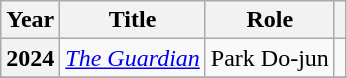<table class="wikitable sortable plainrowheaders">
<tr>
<th scope="col">Year</th>
<th scope="col">Title</th>
<th scope="col">Role</th>
<th scope="col" class="unsortable"></th>
</tr>
<tr>
<th scope="row">2024</th>
<td><em><a href='#'>The Guardian</a></em></td>
<td>Park Do-jun</td>
<td style="text-align:center"></td>
</tr>
<tr>
</tr>
</table>
